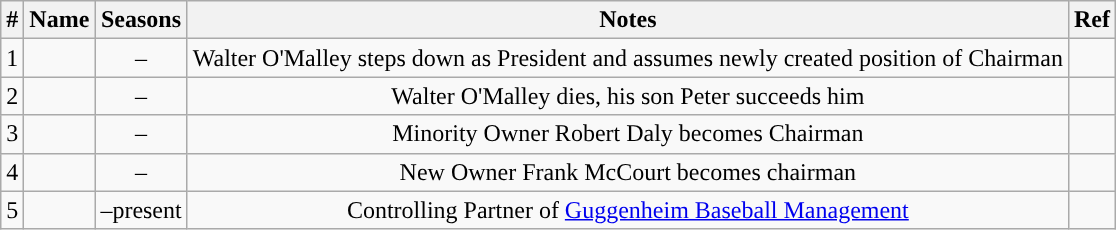<table class="wikitable sortable" style="text-align:center">
<tr>
<th class="unsortable">#</th>
<th>Name</th>
<th>Seasons</th>
<th class="unsortable">Notes</th>
<th class="unsortable">Ref</th>
</tr>
<tr>
<td>1</td>
<td></td>
<td>–</td>
<td>Walter O'Malley steps down as President and assumes newly created position of Chairman</td>
<td></td>
</tr>
<tr>
<td>2</td>
<td></td>
<td>–</td>
<td>Walter O'Malley dies, his son Peter succeeds him</td>
<td></td>
</tr>
<tr>
<td>3</td>
<td></td>
<td>–</td>
<td>Minority Owner Robert Daly becomes Chairman</td>
<td></td>
</tr>
<tr>
<td>4</td>
<td></td>
<td>–</td>
<td>New Owner Frank McCourt becomes chairman</td>
<td></td>
</tr>
<tr>
<td>5</td>
<td></td>
<td>–present</td>
<td>Controlling Partner of <a href='#'>Guggenheim Baseball Management</a></td>
<td></td>
</tr>
</table>
